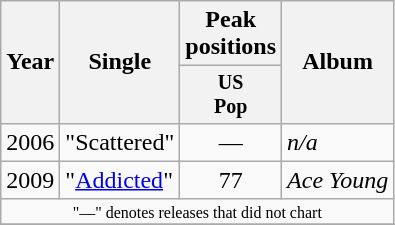<table class="wikitable" style="text-align:center;">
<tr>
<th rowspan="2">Year</th>
<th rowspan="2">Single</th>
<th colspan="1">Peak positions</th>
<th rowspan="2">Album</th>
</tr>
<tr style="font-size:smaller;">
<th width="50">US<br>Pop</th>
</tr>
<tr>
<td>2006</td>
<td align="left">"Scattered"</td>
<td>—</td>
<td align="left"><em>n/a</em></td>
</tr>
<tr>
<td>2009</td>
<td align="left">"<a href='#'>Addicted</a>"</td>
<td>77</td>
<td align="left"><em>Ace Young</em></td>
</tr>
<tr>
<td colspan="10" style="font-size:8pt">"—" denotes releases that did not chart</td>
</tr>
<tr>
</tr>
</table>
